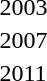<table>
<tr>
<td>2003</td>
<td></td>
<td></td>
<td></td>
</tr>
<tr>
<td rowspan=2>2007</td>
<td rowspan=2></td>
<td rowspan=2></td>
<td></td>
</tr>
<tr>
<td></td>
</tr>
<tr>
<td rowspan=2>2011<br></td>
<td rowspan=2></td>
<td rowspan=2></td>
<td></td>
</tr>
<tr>
<td></td>
</tr>
</table>
